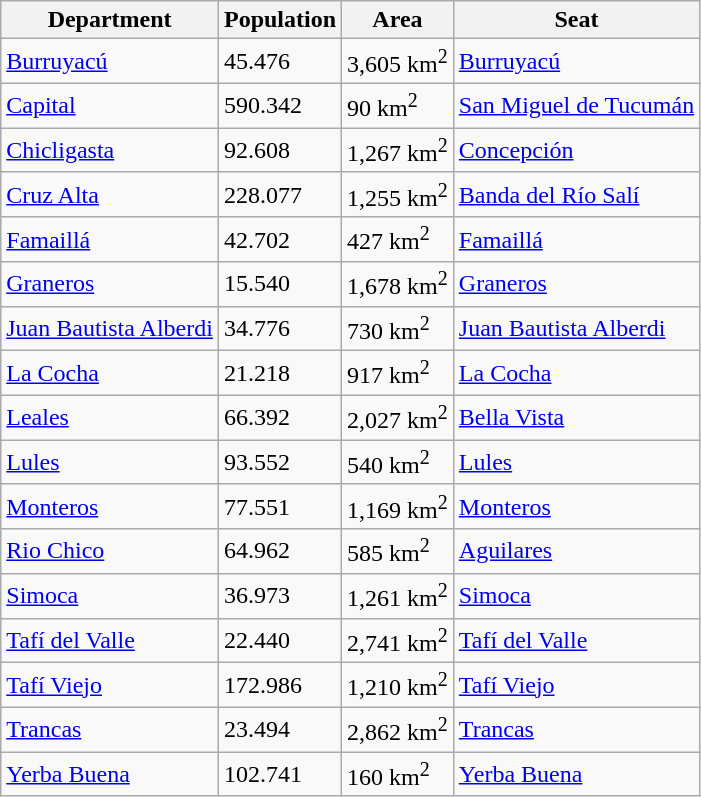<table class="wikitable sortable">
<tr>
<th>Department</th>
<th>Population</th>
<th>Area</th>
<th>Seat</th>
</tr>
<tr>
<td><a href='#'>Burruyacú</a></td>
<td>45.476</td>
<td>3,605 km<sup>2</sup></td>
<td><a href='#'>Burruyacú</a></td>
</tr>
<tr>
<td><a href='#'>Capital</a></td>
<td>590.342</td>
<td>90 km<sup>2</sup></td>
<td><a href='#'>San Miguel de Tucumán</a></td>
</tr>
<tr>
<td><a href='#'>Chicligasta</a></td>
<td>92.608</td>
<td>1,267 km<sup>2</sup></td>
<td><a href='#'>Concepción</a></td>
</tr>
<tr>
<td><a href='#'>Cruz Alta</a></td>
<td>228.077</td>
<td>1,255 km<sup>2</sup></td>
<td><a href='#'>Banda del Río Salí</a></td>
</tr>
<tr>
<td><a href='#'>Famaillá</a></td>
<td>42.702</td>
<td>427 km<sup>2</sup></td>
<td><a href='#'>Famaillá</a></td>
</tr>
<tr>
<td><a href='#'>Graneros</a></td>
<td>15.540</td>
<td>1,678 km<sup>2</sup></td>
<td><a href='#'>Graneros</a></td>
</tr>
<tr>
<td><a href='#'>Juan Bautista Alberdi</a></td>
<td>34.776</td>
<td>730 km<sup>2</sup></td>
<td><a href='#'>Juan Bautista Alberdi</a></td>
</tr>
<tr>
<td><a href='#'>La Cocha</a></td>
<td>21.218</td>
<td>917 km<sup>2</sup></td>
<td><a href='#'>La Cocha</a></td>
</tr>
<tr>
<td><a href='#'>Leales</a></td>
<td>66.392</td>
<td>2,027 km<sup>2</sup></td>
<td><a href='#'>Bella Vista</a></td>
</tr>
<tr>
<td><a href='#'>Lules</a></td>
<td>93.552</td>
<td>540 km<sup>2</sup></td>
<td><a href='#'>Lules</a></td>
</tr>
<tr>
<td><a href='#'>Monteros</a></td>
<td>77.551</td>
<td>1,169 km<sup>2</sup></td>
<td><a href='#'>Monteros</a></td>
</tr>
<tr>
<td><a href='#'>Rio Chico</a></td>
<td>64.962</td>
<td>585 km<sup>2</sup></td>
<td><a href='#'>Aguilares</a></td>
</tr>
<tr>
<td><a href='#'>Simoca</a></td>
<td>36.973</td>
<td>1,261 km<sup>2</sup></td>
<td><a href='#'>Simoca</a></td>
</tr>
<tr>
<td><a href='#'>Tafí del Valle</a></td>
<td>22.440</td>
<td>2,741 km<sup>2</sup></td>
<td><a href='#'>Tafí del Valle</a></td>
</tr>
<tr>
<td><a href='#'>Tafí Viejo</a></td>
<td>172.986</td>
<td>1,210 km<sup>2</sup></td>
<td><a href='#'>Tafí Viejo</a></td>
</tr>
<tr>
<td><a href='#'>Trancas</a></td>
<td>23.494</td>
<td>2,862 km<sup>2</sup></td>
<td><a href='#'>Trancas</a></td>
</tr>
<tr>
<td><a href='#'>Yerba Buena</a></td>
<td>102.741</td>
<td>160 km<sup>2</sup></td>
<td><a href='#'>Yerba Buena</a></td>
</tr>
</table>
